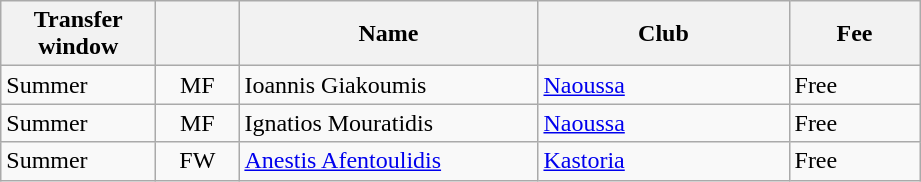<table class="wikitable plainrowheaders">
<tr>
<th scope="col" style="width:6em;">Transfer window</th>
<th scope="col" style="width:3em;"></th>
<th scope="col" style="width:12em;">Name</th>
<th scope="col" style="width:10em;">Club</th>
<th scope="col" style="width:5em;">Fee</th>
</tr>
<tr>
<td>Summer</td>
<td align="center">MF</td>
<td> Ioannis Giakoumis</td>
<td> <a href='#'>Naoussa</a></td>
<td>Free</td>
</tr>
<tr>
<td>Summer</td>
<td align="center">MF</td>
<td> Ignatios Mouratidis</td>
<td> <a href='#'>Naoussa</a></td>
<td>Free</td>
</tr>
<tr>
<td>Summer</td>
<td align="center">FW</td>
<td> <a href='#'>Anestis Afentoulidis</a></td>
<td> <a href='#'>Kastoria</a></td>
<td>Free</td>
</tr>
</table>
